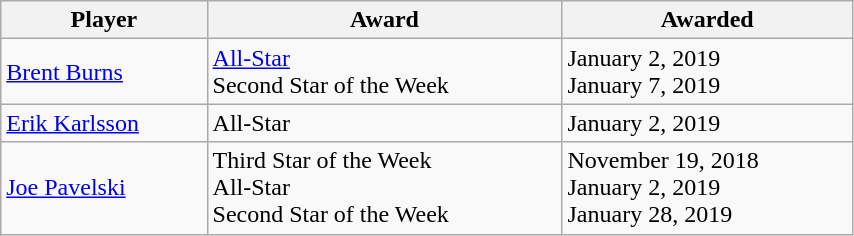<table class="wikitable sortable" style="width:45%;">
<tr>
<th>Player</th>
<th>Award</th>
<th>Awarded</th>
</tr>
<tr>
<td><a href='#'>Brent Burns</a></td>
<td><a href='#'>All-Star</a><br>Second Star of the Week</td>
<td>January 2, 2019<br>January 7, 2019</td>
</tr>
<tr>
<td><a href='#'>Erik Karlsson</a></td>
<td>All-Star</td>
<td>January 2, 2019</td>
</tr>
<tr>
<td><a href='#'>Joe Pavelski</a></td>
<td>Third Star of the Week<br>All-Star<br>Second Star of the Week</td>
<td>November 19, 2018<br>January 2, 2019<br>January 28, 2019</td>
</tr>
</table>
